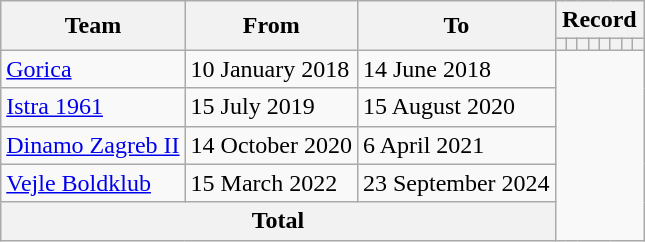<table class=wikitable style="text-align: center">
<tr>
<th rowspan=2>Team</th>
<th rowspan=2>From</th>
<th rowspan=2>To</th>
<th colspan=8>Record</th>
</tr>
<tr>
<th></th>
<th></th>
<th></th>
<th></th>
<th></th>
<th></th>
<th></th>
<th></th>
</tr>
<tr>
<td align=left><a href='#'>Gorica</a></td>
<td align=left>10 January 2018</td>
<td align=left>14 June 2018<br></td>
</tr>
<tr>
<td align=left><a href='#'>Istra 1961</a></td>
<td align=left>15 July 2019</td>
<td align=left>15 August 2020<br></td>
</tr>
<tr>
<td align=left><a href='#'>Dinamo Zagreb II</a></td>
<td align=left>14 October 2020</td>
<td align=left>6 April 2021<br></td>
</tr>
<tr>
<td align=left><a href='#'>Vejle Boldklub</a></td>
<td align=left>15 March 2022</td>
<td align=left>23 September 2024<br></td>
</tr>
<tr>
<th colspan=3>Total<br></th>
</tr>
</table>
